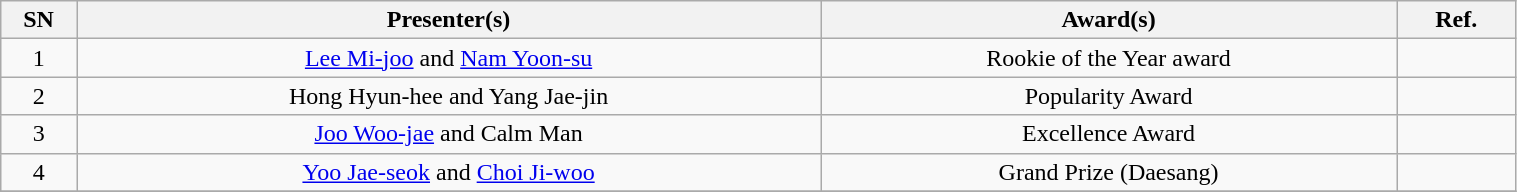<table class="wikitable" style="text-align:center; width:80%;">
<tr>
<th scope="col" width="5%">SN</th>
<th scope="col">Presenter(s)</th>
<th scope="col">Award(s)</th>
<th>Ref.</th>
</tr>
<tr>
<td scope=col>1</td>
<td><a href='#'>Lee Mi-joo</a> and <a href='#'>Nam Yoon-su</a></td>
<td>Rookie of the Year award</td>
<td style="text-align:center"></td>
</tr>
<tr>
<td scope=col>2</td>
<td>Hong Hyun-hee and Yang Jae-jin</td>
<td>Popularity Award</td>
<td style="text-align:center"></td>
</tr>
<tr>
<td scope=col>3</td>
<td><a href='#'>Joo Woo-jae</a> and Calm Man</td>
<td>Excellence Award</td>
<td style="text-align:center"></td>
</tr>
<tr>
<td scope=col>4</td>
<td><a href='#'>Yoo Jae-seok</a> and <a href='#'>Choi Ji-woo</a></td>
<td>Grand Prize (Daesang)</td>
<td style="text-align:center"></td>
</tr>
<tr>
</tr>
</table>
